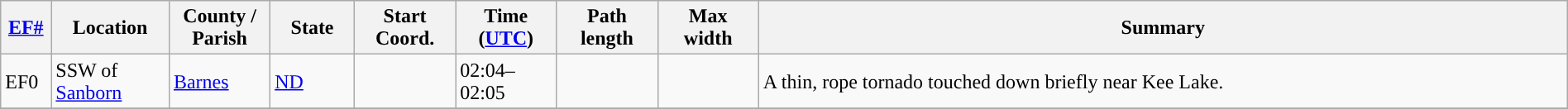<table class="wikitable sortable" style="width:100%;">
<tr>
<th scope="col"  style="width:3%; text-align:center;"><a href='#'>EF#</a></th>
<th scope="col"  style="width:7%; text-align:center;" class="unsortable">Location</th>
<th scope="col"  style="width:6%; text-align:center;" class="unsortable">County / Parish</th>
<th scope="col"  style="width:5%; text-align:center;">State</th>
<th scope="col"  style="width:6%; text-align:center;">Start Coord.</th>
<th scope="col"  style="width:6%; text-align:center;">Time (<a href='#'>UTC</a>)</th>
<th scope="col"  style="width:6%; text-align:center;">Path length</th>
<th scope="col"  style="width:6%; text-align:center;">Max width</th>
<th scope="col" class="unsortable" style="width:48%; text-align:center;">Summary</th>
</tr>
<tr>
<td>EF0</td>
<td>SSW of <a href='#'>Sanborn</a></td>
<td><a href='#'>Barnes</a></td>
<td><a href='#'>ND</a></td>
<td></td>
<td>02:04–02:05</td>
<td></td>
<td></td>
<td>A thin, rope tornado touched down briefly near Kee Lake.</td>
</tr>
<tr>
</tr>
</table>
